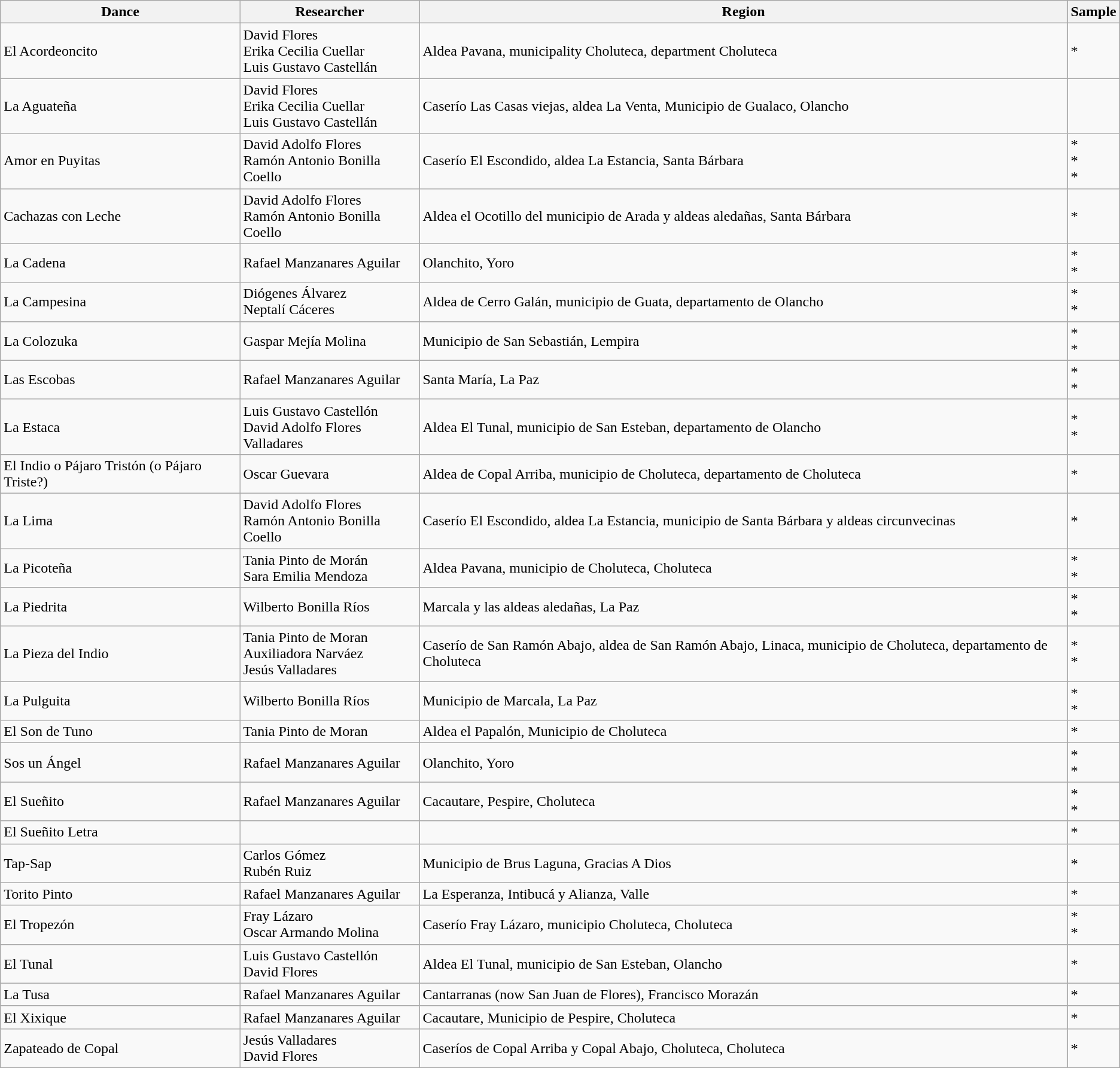<table class="wikitable">
<tr>
<th>Dance</th>
<th>Researcher</th>
<th>Region</th>
<th>Sample</th>
</tr>
<tr>
<td>El Acordeoncito</td>
<td>David Flores<br>Erika Cecilia Cuellar<br>Luis Gustavo Castellán</td>
<td>Aldea Pavana, municipality Choluteca, department Choluteca</td>
<td>* </td>
</tr>
<tr>
<td>La Aguateña</td>
<td>David Flores<br>Erika Cecilia Cuellar<br>Luis Gustavo Castellán</td>
<td>Caserío Las Casas viejas, aldea La Venta, Municipio de Gualaco, Olancho</td>
<td></td>
</tr>
<tr>
<td>Amor en Puyitas</td>
<td>David Adolfo Flores<br>Ramón Antonio Bonilla Coello</td>
<td>Caserío El Escondido, aldea La Estancia, Santa Bárbara</td>
<td>* <br>* <br>* </td>
</tr>
<tr>
<td>Cachazas con Leche</td>
<td>David Adolfo Flores<br>Ramón Antonio Bonilla Coello</td>
<td>Aldea el Ocotillo del municipio de Arada y aldeas aledañas, Santa Bárbara</td>
<td>* </td>
</tr>
<tr>
<td>La Cadena</td>
<td>Rafael Manzanares Aguilar</td>
<td>Olanchito, Yoro</td>
<td>* <br>* </td>
</tr>
<tr>
<td>La Campesina</td>
<td>Diógenes Álvarez<br>Neptalí Cáceres</td>
<td>Aldea de Cerro Galán, municipio de Guata, departamento de Olancho</td>
<td>* <br>* </td>
</tr>
<tr>
<td>La Colozuka</td>
<td>Gaspar Mejía Molina</td>
<td>Municipio de San Sebastián, Lempira</td>
<td>* <br>* </td>
</tr>
<tr>
<td>Las Escobas</td>
<td>Rafael Manzanares Aguilar</td>
<td>Santa María, La Paz</td>
<td>* <br>* </td>
</tr>
<tr>
<td>La Estaca</td>
<td>Luis Gustavo Castellón<br>David Adolfo Flores Valladares</td>
<td>Aldea El Tunal, municipio de San Esteban, departamento de Olancho</td>
<td>* <br>* </td>
</tr>
<tr>
<td>El Indio o Pájaro Tristón (o Pájaro Triste?)</td>
<td>Oscar Guevara</td>
<td>Aldea de Copal Arriba, municipio de Choluteca, departamento de Choluteca</td>
<td>*</td>
</tr>
<tr>
<td>La Lima</td>
<td>David Adolfo Flores<br>Ramón Antonio Bonilla Coello</td>
<td>Caserío El Escondido, aldea La Estancia, municipio de Santa Bárbara y aldeas circunvecinas</td>
<td>*</td>
</tr>
<tr>
<td>La Picoteña</td>
<td>Tania Pinto de Morán<br>Sara Emilia Mendoza</td>
<td>Aldea Pavana, municipio de Choluteca, Choluteca</td>
<td>* <br>* </td>
</tr>
<tr>
<td>La Piedrita</td>
<td>Wilberto Bonilla Ríos</td>
<td>Marcala y las aldeas aledañas, La Paz</td>
<td>* <br>* </td>
</tr>
<tr>
<td>La Pieza del Indio</td>
<td>Tania Pinto de Moran<br>Auxiliadora Narváez<br>Jesús Valladares</td>
<td>Caserío de San Ramón Abajo, aldea de San Ramón Abajo, Linaca, municipio de Choluteca, departamento de Choluteca</td>
<td>* <br>* </td>
</tr>
<tr>
<td>La Pulguita</td>
<td>Wilberto Bonilla Ríos</td>
<td>Municipio de Marcala, La Paz</td>
<td>* <br>* </td>
</tr>
<tr>
<td>El Son de Tuno</td>
<td>Tania Pinto de Moran</td>
<td>Aldea el Papalón, Municipio de Choluteca</td>
<td>* </td>
</tr>
<tr>
<td>Sos un Ángel</td>
<td>Rafael Manzanares Aguilar</td>
<td>Olanchito, Yoro</td>
<td>* <br>* </td>
</tr>
<tr>
<td>El Sueñito</td>
<td>Rafael Manzanares Aguilar</td>
<td>Cacautare, Pespire, Choluteca</td>
<td>* <br>* </td>
</tr>
<tr>
<td>El Sueñito Letra</td>
<td></td>
<td></td>
<td>*</td>
</tr>
<tr>
<td>Tap-Sap</td>
<td>Carlos Gómez<br>Rubén Ruiz</td>
<td>Municipio de Brus Laguna, Gracias A Dios</td>
<td>* </td>
</tr>
<tr>
<td>Torito Pinto</td>
<td>Rafael Manzanares Aguilar</td>
<td>La Esperanza, Intibucá y Alianza, Valle</td>
<td>* </td>
</tr>
<tr>
<td>El Tropezón</td>
<td>Fray Lázaro<br>Oscar Armando Molina</td>
<td>Caserío Fray Lázaro, municipio Choluteca, Choluteca</td>
<td>* <br>* </td>
</tr>
<tr>
<td>El Tunal</td>
<td>Luis Gustavo Castellón<br>David Flores</td>
<td>Aldea El Tunal, municipio de San Esteban, Olancho</td>
<td>* </td>
</tr>
<tr>
<td>La Tusa</td>
<td>Rafael Manzanares Aguilar</td>
<td>Cantarranas (now San Juan de Flores), Francisco Morazán</td>
<td>* </td>
</tr>
<tr>
<td>El Xixique</td>
<td>Rafael Manzanares Aguilar</td>
<td>Cacautare, Municipio de Pespire, Choluteca</td>
<td>* </td>
</tr>
<tr>
<td>Zapateado de Copal</td>
<td>Jesús Valladares<br>David Flores</td>
<td>Caseríos de Copal Arriba y Copal Abajo, Choluteca, Choluteca</td>
<td>*</td>
</tr>
</table>
